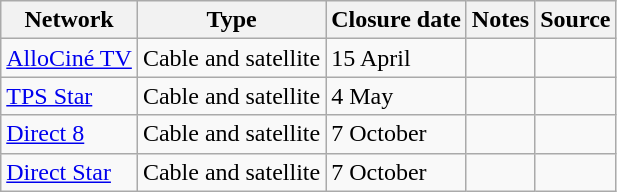<table class="wikitable sortable">
<tr>
<th>Network</th>
<th>Type</th>
<th>Closure date</th>
<th>Notes</th>
<th>Source</th>
</tr>
<tr>
<td><a href='#'>AlloCiné TV</a></td>
<td>Cable and satellite</td>
<td>15 April</td>
<td></td>
<td></td>
</tr>
<tr>
<td><a href='#'>TPS Star</a></td>
<td>Cable and satellite</td>
<td>4 May</td>
<td></td>
<td></td>
</tr>
<tr>
<td><a href='#'>Direct 8</a></td>
<td>Cable and satellite</td>
<td>7 October</td>
<td></td>
<td></td>
</tr>
<tr>
<td><a href='#'>Direct Star</a></td>
<td>Cable and satellite</td>
<td>7 October</td>
<td></td>
<td></td>
</tr>
</table>
